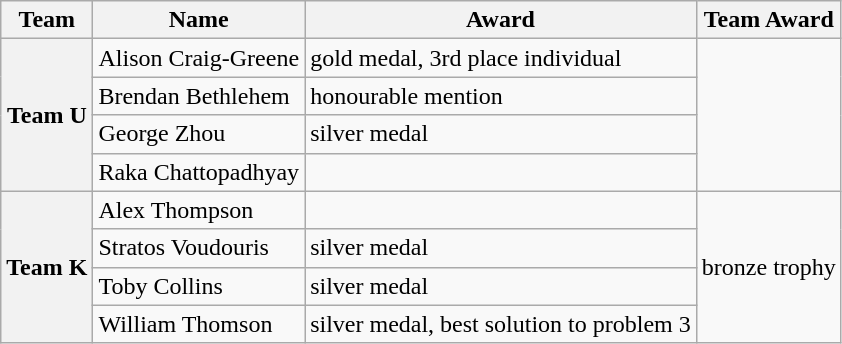<table class="wikitable">
<tr>
<th>Team</th>
<th>Name</th>
<th>Award</th>
<th>Team Award</th>
</tr>
<tr>
<th rowspan=4 valign="middle">Team U</th>
<td>Alison Craig-Greene</td>
<td>gold medal, 3rd place individual</td>
</tr>
<tr>
<td>Brendan Bethlehem</td>
<td>honourable mention</td>
</tr>
<tr>
<td>George Zhou</td>
<td>silver medal</td>
</tr>
<tr>
<td>Raka Chattopadhyay</td>
<td></td>
</tr>
<tr>
<th rowspan=4 valign="middle">Team K</th>
<td>Alex Thompson</td>
<td></td>
<td rowspan=4 valign="middle">bronze trophy</td>
</tr>
<tr>
<td>Stratos Voudouris</td>
<td>silver medal</td>
</tr>
<tr>
<td>Toby Collins</td>
<td>silver medal</td>
</tr>
<tr>
<td>William Thomson</td>
<td>silver medal, best solution to problem 3</td>
</tr>
</table>
